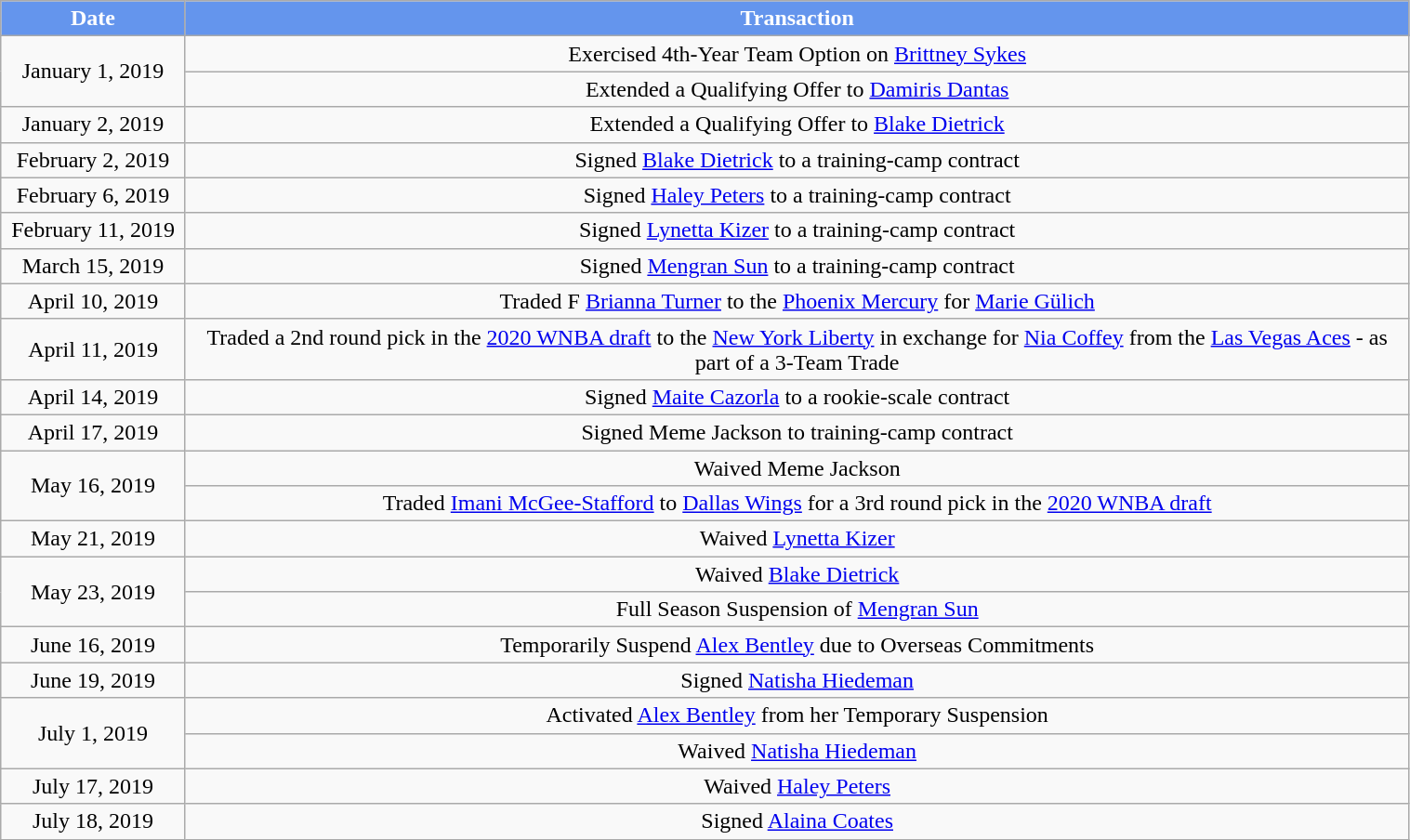<table class="wikitable" style="width:80%; text-align: center;">
<tr>
<th style="background:#6495ED;color:white;" width=125">Date</th>
<th style="background:#6495ED;color:white;" colspan="2">Transaction</th>
</tr>
<tr>
<td rowspan=2>January 1, 2019</td>
<td>Exercised 4th-Year Team Option on <a href='#'>Brittney Sykes</a></td>
</tr>
<tr>
<td>Extended a Qualifying Offer to <a href='#'>Damiris Dantas</a></td>
</tr>
<tr>
<td>January 2, 2019</td>
<td>Extended a Qualifying Offer to <a href='#'>Blake Dietrick</a></td>
</tr>
<tr>
<td>February 2, 2019</td>
<td>Signed <a href='#'>Blake Dietrick</a> to a training-camp contract</td>
</tr>
<tr>
<td>February 6, 2019</td>
<td>Signed <a href='#'>Haley Peters</a> to a training-camp contract</td>
</tr>
<tr>
<td>February 11, 2019</td>
<td>Signed <a href='#'>Lynetta Kizer</a> to a training-camp contract</td>
</tr>
<tr>
<td>March 15, 2019</td>
<td>Signed <a href='#'>Mengran Sun</a> to a training-camp contract</td>
</tr>
<tr>
<td>April 10, 2019</td>
<td>Traded F <a href='#'>Brianna Turner</a> to the <a href='#'>Phoenix Mercury</a> for <a href='#'>Marie Gülich</a></td>
</tr>
<tr>
<td>April 11, 2019</td>
<td>Traded a 2nd round pick in the <a href='#'>2020 WNBA draft</a> to the <a href='#'>New York Liberty</a> in exchange for <a href='#'>Nia Coffey</a> from the <a href='#'>Las Vegas Aces</a> - as part of a 3-Team Trade</td>
</tr>
<tr>
<td>April 14, 2019</td>
<td>Signed <a href='#'>Maite Cazorla</a> to a rookie-scale contract</td>
</tr>
<tr>
<td>April 17, 2019</td>
<td>Signed Meme Jackson to training-camp contract</td>
</tr>
<tr>
<td rowspan=2>May 16, 2019</td>
<td>Waived Meme Jackson</td>
</tr>
<tr>
<td>Traded <a href='#'>Imani McGee-Stafford</a> to <a href='#'>Dallas Wings</a> for a 3rd round pick in the <a href='#'>2020 WNBA draft</a></td>
</tr>
<tr>
<td>May 21, 2019</td>
<td>Waived <a href='#'>Lynetta Kizer</a></td>
</tr>
<tr>
<td rowspan=2>May 23, 2019</td>
<td>Waived <a href='#'>Blake Dietrick</a></td>
</tr>
<tr>
<td>Full Season Suspension of <a href='#'>Mengran Sun</a></td>
</tr>
<tr>
<td>June 16, 2019</td>
<td>Temporarily Suspend <a href='#'>Alex Bentley</a> due to Overseas Commitments</td>
</tr>
<tr>
<td>June 19, 2019</td>
<td>Signed <a href='#'>Natisha Hiedeman</a></td>
</tr>
<tr>
<td rowspan=2>July 1, 2019</td>
<td>Activated <a href='#'>Alex Bentley</a> from her Temporary Suspension</td>
</tr>
<tr>
<td>Waived <a href='#'>Natisha Hiedeman</a></td>
</tr>
<tr>
<td>July 17, 2019</td>
<td>Waived <a href='#'>Haley Peters</a></td>
</tr>
<tr>
<td>July 18, 2019</td>
<td>Signed <a href='#'>Alaina Coates</a></td>
</tr>
</table>
